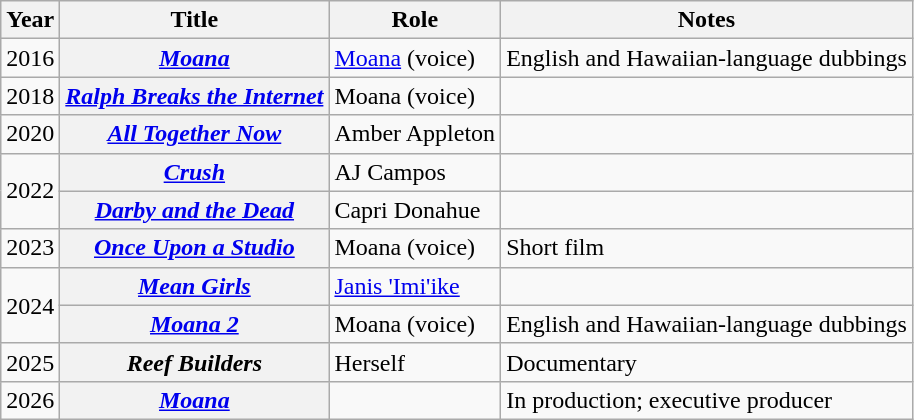<table class="wikitable sortable plainrowheaders">
<tr>
<th scope="col">Year</th>
<th scope="col">Title</th>
<th scope="col">Role</th>
<th scope="col" class="unsortable">Notes</th>
</tr>
<tr>
<td>2016</td>
<th scope="row"><em><a href='#'>Moana</a></em></th>
<td><a href='#'>Moana</a> (voice)</td>
<td>English and Hawaiian-language dubbings</td>
</tr>
<tr>
<td>2018</td>
<th scope="row"><em><a href='#'>Ralph Breaks the Internet</a></em></th>
<td>Moana (voice)</td>
<td></td>
</tr>
<tr>
<td>2020</td>
<th scope="row"><em><a href='#'>All Together Now</a></em></th>
<td>Amber Appleton</td>
<td></td>
</tr>
<tr>
<td rowspan="2">2022</td>
<th scope="row"><em><a href='#'>Crush</a></em></th>
<td>AJ Campos</td>
<td></td>
</tr>
<tr>
<th scope="row"><em><a href='#'>Darby and the Dead</a></em></th>
<td>Capri Donahue</td>
<td></td>
</tr>
<tr>
<td>2023</td>
<th scope="row"><em><a href='#'>Once Upon a Studio</a></em></th>
<td>Moana (voice)</td>
<td>Short film</td>
</tr>
<tr>
<td rowspan="2">2024</td>
<th scope="row"><em><a href='#'>Mean Girls</a></em></th>
<td><a href='#'>Janis 'Imi'ike</a></td>
<td></td>
</tr>
<tr>
<th scope="row"><em><a href='#'>Moana 2</a></em></th>
<td>Moana (voice)</td>
<td>English and Hawaiian-language dubbings</td>
</tr>
<tr>
<td>2025</td>
<th scope="row"><em>Reef Builders</em></th>
<td>Herself</td>
<td>Documentary</td>
</tr>
<tr>
<td>2026</td>
<th scope="row"><em><a href='#'>Moana</a></em></th>
<td></td>
<td>In production; executive producer</td>
</tr>
</table>
